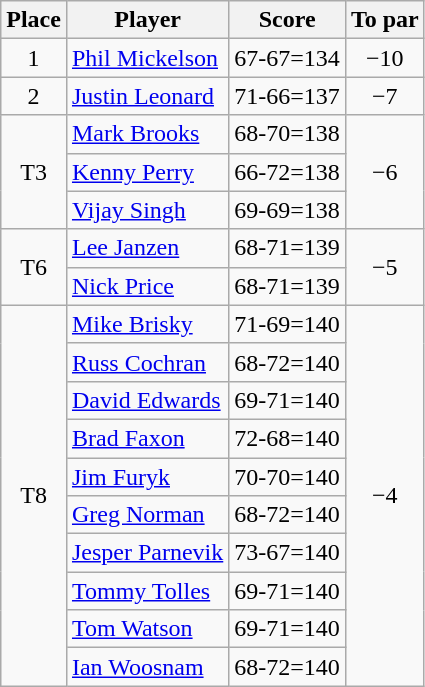<table class="wikitable">
<tr>
<th>Place</th>
<th>Player</th>
<th>Score</th>
<th>To par</th>
</tr>
<tr>
<td align=center>1</td>
<td> <a href='#'>Phil Mickelson</a></td>
<td align=center>67-67=134</td>
<td align=center>−10</td>
</tr>
<tr>
<td align=center>2</td>
<td> <a href='#'>Justin Leonard</a></td>
<td align=center>71-66=137</td>
<td align=center>−7</td>
</tr>
<tr>
<td rowspan="3" align=center>T3</td>
<td> <a href='#'>Mark Brooks</a></td>
<td align=center>68-70=138</td>
<td rowspan="3" align=center>−6</td>
</tr>
<tr>
<td> <a href='#'>Kenny Perry</a></td>
<td>66-72=138</td>
</tr>
<tr>
<td> <a href='#'>Vijay Singh</a></td>
<td>69-69=138</td>
</tr>
<tr>
<td rowspan="2" align=center>T6</td>
<td> <a href='#'>Lee Janzen</a></td>
<td align=center>68-71=139</td>
<td rowspan="2" align=center>−5</td>
</tr>
<tr>
<td> <a href='#'>Nick Price</a></td>
<td>68-71=139</td>
</tr>
<tr>
<td rowspan="10" align=center>T8</td>
<td> <a href='#'>Mike Brisky</a></td>
<td align=center>71-69=140</td>
<td rowspan="10" align=center>−4</td>
</tr>
<tr>
<td> <a href='#'>Russ Cochran</a></td>
<td>68-72=140</td>
</tr>
<tr>
<td> <a href='#'>David Edwards</a></td>
<td>69-71=140</td>
</tr>
<tr>
<td> <a href='#'>Brad Faxon</a></td>
<td>72-68=140</td>
</tr>
<tr>
<td> <a href='#'>Jim Furyk</a></td>
<td>70-70=140</td>
</tr>
<tr>
<td> <a href='#'>Greg Norman</a></td>
<td>68-72=140</td>
</tr>
<tr>
<td> <a href='#'>Jesper Parnevik</a></td>
<td>73-67=140</td>
</tr>
<tr>
<td> <a href='#'>Tommy Tolles</a></td>
<td>69-71=140</td>
</tr>
<tr>
<td> <a href='#'>Tom Watson</a></td>
<td>69-71=140</td>
</tr>
<tr>
<td> <a href='#'>Ian Woosnam</a></td>
<td>68-72=140</td>
</tr>
</table>
